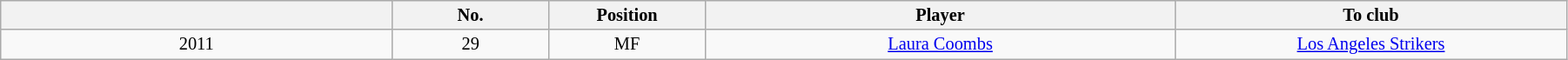<table class="wikitable sortable" style="width:95%; text-align:center; font-size:85%; text-align:center;">
<tr>
<th width="25%"></th>
<th width="10%">No.</th>
<th width="10%">Position</th>
<th>Player</th>
<th width="25%">To club</th>
</tr>
<tr>
<td>2011</td>
<td>29</td>
<td>MF</td>
<td><em></em> <a href='#'>Laura Coombs</a></td>
<td><em></em> <a href='#'>Los Angeles Strikers</a></td>
</tr>
</table>
